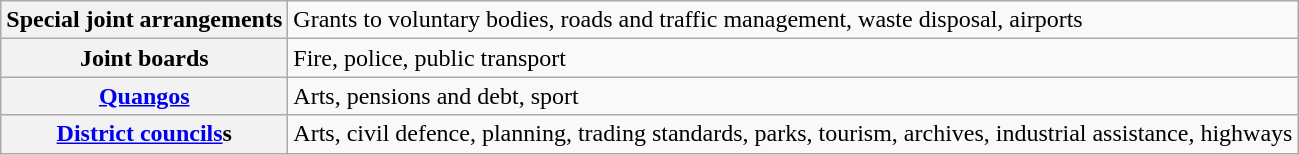<table class="wikitable" style="width: auto">
<tr>
<th scope="row">Special joint arrangements</th>
<td>Grants to voluntary bodies, roads and traffic management, waste disposal, airports</td>
</tr>
<tr>
<th scope="row">Joint boards</th>
<td>Fire, police, public transport</td>
</tr>
<tr>
<th scope="row"><a href='#'>Quangos</a></th>
<td>Arts, pensions and debt, sport</td>
</tr>
<tr>
<th scope="row"><a href='#'>District councils</a>s</th>
<td>Arts, civil defence, planning, trading standards, parks, tourism, archives, industrial assistance, highways</td>
</tr>
</table>
